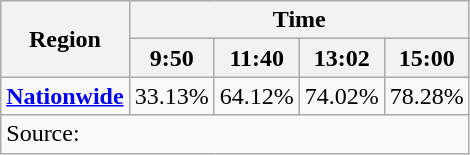<table class="wikitable" style="text-align:left">
<tr>
<th rowspan="2">Region</th>
<th colspan="4">Time</th>
</tr>
<tr>
<th>9:50</th>
<th>11:40</th>
<th>13:02</th>
<th>15:00</th>
</tr>
<tr>
<td><a href='#'><strong>Nationwide</strong></a></td>
<td>33.13%</td>
<td>64.12%</td>
<td>74.02%</td>
<td>78.28%</td>
</tr>
<tr class="sortbottom">
<td colspan="5">Source:</td>
</tr>
</table>
